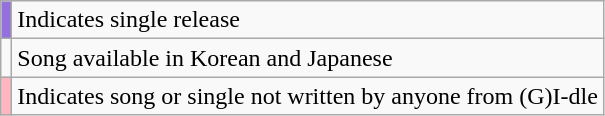<table class="wikitable" style="font-size:100%;">
<tr>
<td style="background-color:#9370db"></td>
<td>Indicates single release</td>
</tr>
<tr>
<td></td>
<td>Song available in Korean and Japanese</td>
</tr>
<tr>
<td style="background-color:lightpink"></td>
<td>Indicates song or single not written by anyone from (G)I-dle</td>
</tr>
</table>
